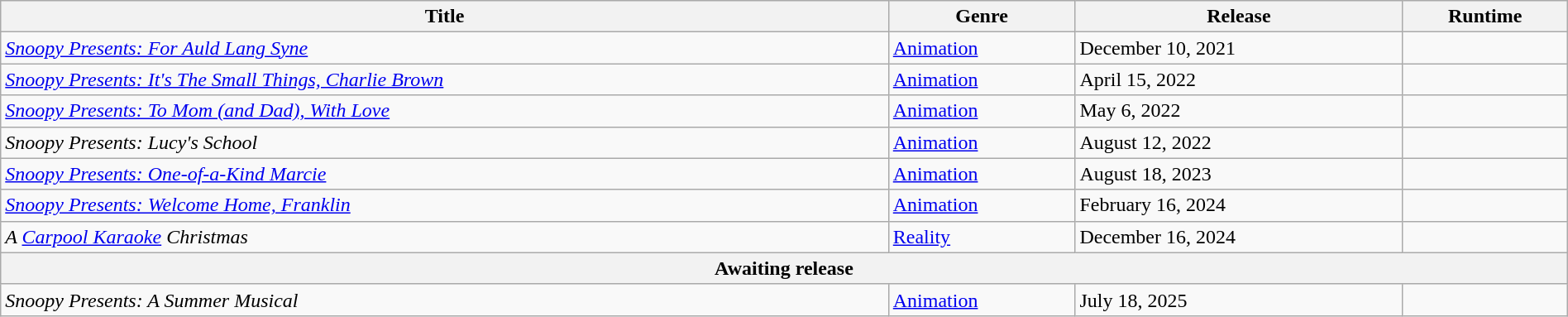<table class="wikitable sortable" style="width:100%">
<tr>
<th>Title</th>
<th>Genre</th>
<th>Release</th>
<th>Runtime</th>
</tr>
<tr>
<td><em><a href='#'>Snoopy Presents: For Auld Lang Syne</a></em></td>
<td><a href='#'>Animation</a></td>
<td>December 10, 2021</td>
<td></td>
</tr>
<tr>
<td><em><a href='#'>Snoopy Presents: It's The Small Things, Charlie Brown</a></em></td>
<td><a href='#'>Animation</a></td>
<td>April 15, 2022</td>
<td></td>
</tr>
<tr>
<td><em><a href='#'>Snoopy Presents: To Mom (and Dad), With Love</a></em></td>
<td><a href='#'>Animation</a></td>
<td>May 6, 2022</td>
<td></td>
</tr>
<tr>
<td><em>Snoopy Presents: Lucy's School</em></td>
<td><a href='#'>Animation</a></td>
<td>August 12, 2022</td>
<td></td>
</tr>
<tr>
<td><em><a href='#'>Snoopy Presents: One-of-a-Kind Marcie</a></em></td>
<td><a href='#'>Animation</a></td>
<td>August 18, 2023</td>
<td></td>
</tr>
<tr>
<td><em><a href='#'>Snoopy Presents: Welcome Home, Franklin</a></em></td>
<td><a href='#'>Animation</a></td>
<td>February 16, 2024</td>
<td></td>
</tr>
<tr>
<td><em>A <a href='#'>Carpool Karaoke</a> Christmas</em></td>
<td><a href='#'>Reality</a></td>
<td>December 16, 2024</td>
<td></td>
</tr>
<tr>
<th colspan="4">Awaiting release</th>
</tr>
<tr>
<td><em>Snoopy Presents: A Summer Musical</em></td>
<td><a href='#'>Animation</a></td>
<td>July 18, 2025</td>
<td></td>
</tr>
</table>
